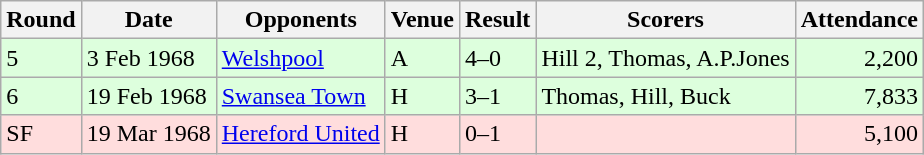<table class="wikitable">
<tr>
<th>Round</th>
<th>Date</th>
<th>Opponents</th>
<th>Venue</th>
<th>Result</th>
<th>Scorers</th>
<th>Attendance</th>
</tr>
<tr bgcolor="#ddffdd">
<td>5</td>
<td>3 Feb 1968</td>
<td><a href='#'>Welshpool</a></td>
<td>A</td>
<td>4–0</td>
<td>Hill 2, Thomas, A.P.Jones</td>
<td align="right">2,200</td>
</tr>
<tr bgcolor="#ddffdd">
<td>6</td>
<td>19 Feb 1968</td>
<td><a href='#'>Swansea Town</a></td>
<td>H</td>
<td>3–1</td>
<td>Thomas, Hill, Buck</td>
<td align="right">7,833</td>
</tr>
<tr bgcolor="#ffdddd">
<td>SF</td>
<td>19 Mar 1968</td>
<td><a href='#'>Hereford United</a></td>
<td>H</td>
<td>0–1</td>
<td></td>
<td align="right">5,100</td>
</tr>
</table>
